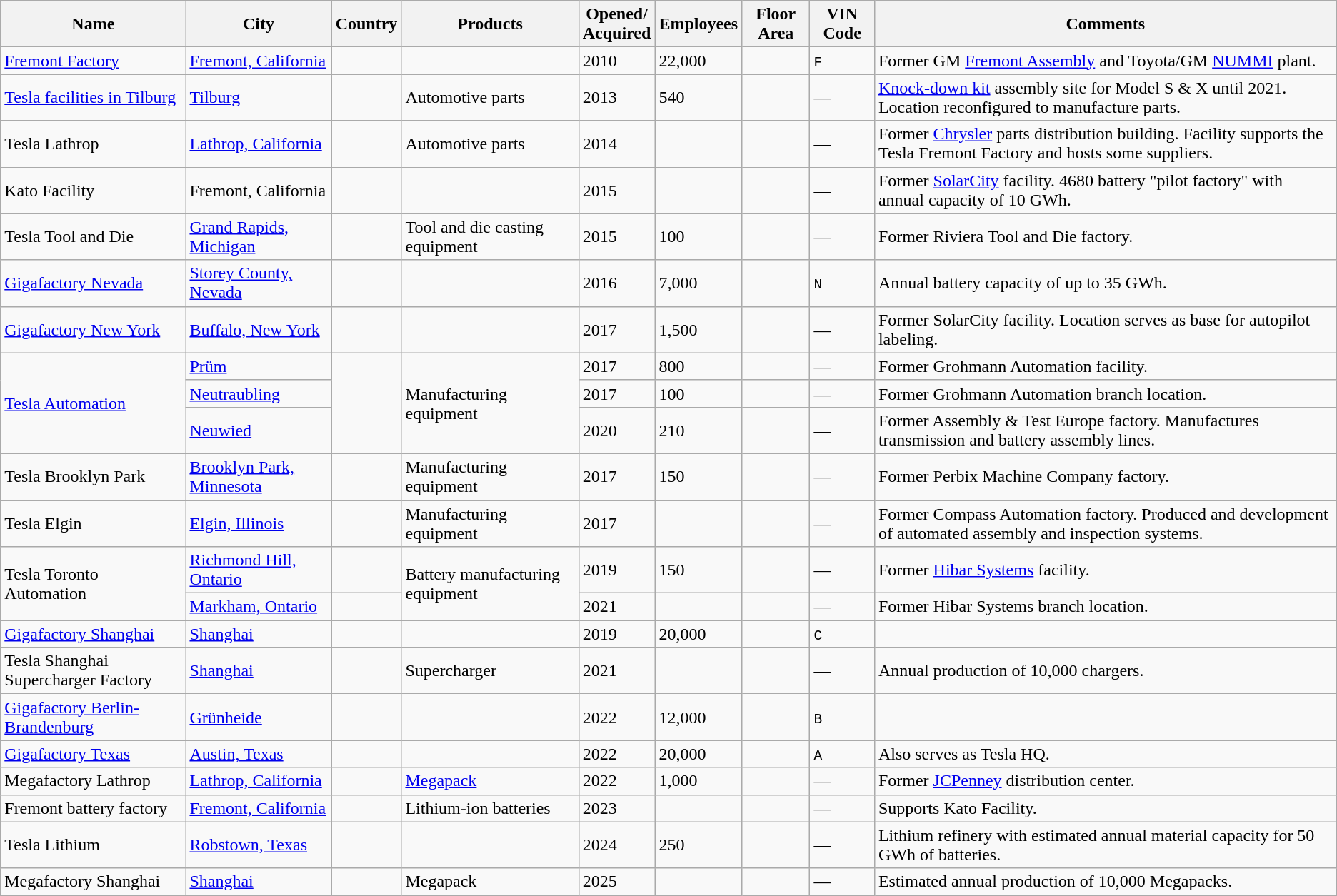<table class="wikitable sortable">
<tr>
<th>Name</th>
<th>City</th>
<th>Country</th>
<th>Products</th>
<th>Opened/<br>Acquired</th>
<th>Employees</th>
<th>Floor Area</th>
<th>VIN Code </th>
<th>Comments</th>
</tr>
<tr>
<td><a href='#'>Fremont Factory</a></td>
<td><a href='#'>Fremont, California</a></td>
<td></td>
<td></td>
<td>2010</td>
<td>22,000</td>
<td></td>
<td><code>F</code></td>
<td>Former GM <a href='#'>Fremont Assembly</a> and Toyota/GM <a href='#'>NUMMI</a> plant.</td>
</tr>
<tr>
<td><a href='#'>Tesla facilities in Tilburg</a></td>
<td><a href='#'>Tilburg</a></td>
<td></td>
<td>Automotive parts</td>
<td>2013</td>
<td>540</td>
<td></td>
<td>—</td>
<td><a href='#'>Knock-down kit</a> assembly site for Model S & X until 2021. Location reconfigured to manufacture parts.</td>
</tr>
<tr>
<td>Tesla Lathrop</td>
<td><a href='#'>Lathrop, California</a></td>
<td></td>
<td>Automotive parts</td>
<td>2014</td>
<td></td>
<td></td>
<td>—</td>
<td>Former <a href='#'>Chrysler</a> parts distribution building. Facility supports the Tesla Fremont Factory and hosts some suppliers.</td>
</tr>
<tr>
<td>Kato Facility</td>
<td>Fremont, California</td>
<td></td>
<td></td>
<td>2015</td>
<td></td>
<td></td>
<td>—</td>
<td>Former <a href='#'>SolarCity</a> facility. 4680 battery "pilot factory" with annual capacity of 10 GWh.</td>
</tr>
<tr>
<td>Tesla Tool and Die</td>
<td><a href='#'>Grand Rapids, Michigan</a></td>
<td></td>
<td>Tool and die casting equipment</td>
<td>2015</td>
<td>100</td>
<td></td>
<td>—</td>
<td>Former Riviera Tool and Die factory.</td>
</tr>
<tr>
<td><a href='#'>Gigafactory Nevada</a></td>
<td><a href='#'>Storey County, Nevada</a></td>
<td></td>
<td></td>
<td>2016</td>
<td>7,000</td>
<td></td>
<td><code>N</code></td>
<td>Annual battery capacity of up to 35 GWh.</td>
</tr>
<tr>
<td><a href='#'>Gigafactory New York</a></td>
<td><a href='#'>Buffalo, New York</a></td>
<td></td>
<td></td>
<td>2017</td>
<td>1,500</td>
<td></td>
<td>—</td>
<td>Former SolarCity facility. Location serves as base for autopilot labeling.</td>
</tr>
<tr>
<td rowspan="3"><a href='#'>Tesla Automation</a></td>
<td><a href='#'>Prüm</a></td>
<td rowspan="3"></td>
<td rowspan="3">Manufacturing equipment</td>
<td>2017</td>
<td>800</td>
<td></td>
<td>—</td>
<td>Former Grohmann Automation facility.</td>
</tr>
<tr>
<td><a href='#'>Neutraubling</a></td>
<td>2017</td>
<td>100</td>
<td></td>
<td>—</td>
<td>Former Grohmann Automation branch location.</td>
</tr>
<tr>
<td><a href='#'>Neuwied</a></td>
<td>2020</td>
<td>210</td>
<td></td>
<td>—</td>
<td>Former Assembly & Test Europe factory. Manufactures transmission and battery assembly lines.</td>
</tr>
<tr>
<td>Tesla Brooklyn Park</td>
<td><a href='#'>Brooklyn Park, Minnesota</a></td>
<td></td>
<td>Manufacturing equipment</td>
<td>2017</td>
<td>150</td>
<td></td>
<td>—</td>
<td>Former Perbix Machine Company factory.</td>
</tr>
<tr>
<td>Tesla Elgin</td>
<td><a href='#'>Elgin, Illinois</a></td>
<td></td>
<td>Manufacturing equipment</td>
<td>2017</td>
<td></td>
<td></td>
<td>—</td>
<td>Former Compass Automation factory. Produced and development of automated assembly and inspection systems.</td>
</tr>
<tr>
<td rowspan="2">Tesla Toronto Automation</td>
<td><a href='#'>Richmond Hill, Ontario</a></td>
<td></td>
<td rowspan="2">Battery manufacturing equipment</td>
<td>2019</td>
<td>150</td>
<td></td>
<td>—</td>
<td>Former <a href='#'>Hibar Systems</a> facility.</td>
</tr>
<tr>
<td><a href='#'>Markham, Ontario</a></td>
<td></td>
<td>2021</td>
<td></td>
<td></td>
<td>—</td>
<td>Former Hibar Systems branch location.</td>
</tr>
<tr>
<td><a href='#'>Gigafactory Shanghai</a></td>
<td><a href='#'>Shanghai</a></td>
<td></td>
<td></td>
<td>2019</td>
<td>20,000</td>
<td></td>
<td><code>C</code></td>
<td></td>
</tr>
<tr>
<td>Tesla Shanghai Supercharger Factory</td>
<td><a href='#'>Shanghai</a></td>
<td></td>
<td>Supercharger</td>
<td>2021</td>
<td></td>
<td></td>
<td>—</td>
<td>Annual production of 10,000 chargers.</td>
</tr>
<tr>
<td><a href='#'>Gigafactory Berlin-Brandenburg</a></td>
<td><a href='#'>Grünheide</a></td>
<td></td>
<td></td>
<td>2022</td>
<td>12,000</td>
<td></td>
<td><code>B</code></td>
<td></td>
</tr>
<tr>
<td><a href='#'>Gigafactory Texas</a></td>
<td><a href='#'>Austin, Texas</a></td>
<td></td>
<td></td>
<td>2022</td>
<td>20,000</td>
<td></td>
<td><code>A</code></td>
<td>Also serves as Tesla HQ.</td>
</tr>
<tr>
<td>Megafactory Lathrop</td>
<td><a href='#'>Lathrop, California</a></td>
<td></td>
<td><a href='#'>Megapack</a></td>
<td>2022</td>
<td>1,000</td>
<td></td>
<td>—</td>
<td>Former <a href='#'>JCPenney</a> distribution center.</td>
</tr>
<tr>
<td>Fremont battery factory</td>
<td><a href='#'>Fremont, California</a></td>
<td></td>
<td>Lithium-ion batteries</td>
<td>2023</td>
<td></td>
<td></td>
<td>—</td>
<td>Supports Kato Facility.</td>
</tr>
<tr>
<td>Tesla Lithium</td>
<td><a href='#'>Robstown, Texas</a></td>
<td></td>
<td></td>
<td>2024</td>
<td>250</td>
<td></td>
<td>—</td>
<td>Lithium refinery with estimated annual material capacity for 50 GWh of batteries.</td>
</tr>
<tr>
<td>Megafactory Shanghai</td>
<td><a href='#'>Shanghai</a></td>
<td></td>
<td>Megapack</td>
<td>2025</td>
<td></td>
<td></td>
<td>—</td>
<td>Estimated annual production of 10,000 Megapacks.</td>
</tr>
</table>
